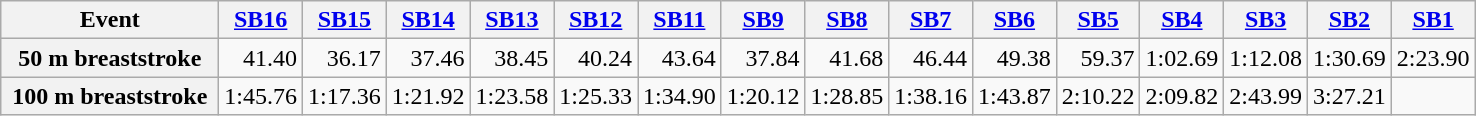<table class="wikitable plainrowheaders" style="text-align:right">
<tr>
<th scope="col" style="width:138px;">Event</th>
<th scope="col"><a href='#'>SB16</a></th>
<th scope="col"><a href='#'>SB15</a></th>
<th scope="col"><a href='#'>SB14</a></th>
<th scope="col"><a href='#'>SB13</a></th>
<th scope="col"><a href='#'>SB12</a></th>
<th scope="col"><a href='#'>SB11</a></th>
<th scope="col"><a href='#'>SB9</a></th>
<th scope="col"><a href='#'>SB8</a></th>
<th scope="col"><a href='#'>SB7</a></th>
<th scope="col"><a href='#'>SB6</a></th>
<th scope="col"><a href='#'>SB5</a></th>
<th scope="col"><a href='#'>SB4</a></th>
<th scope="col"><a href='#'>SB3</a></th>
<th scope="col"><a href='#'>SB2</a></th>
<th scope="col"><a href='#'>SB1</a></th>
</tr>
<tr>
<th scope="row">50 m breaststroke</th>
<td>41.40</td>
<td>36.17</td>
<td>37.46</td>
<td>38.45</td>
<td>40.24</td>
<td>43.64</td>
<td>37.84</td>
<td>41.68</td>
<td>46.44</td>
<td>49.38</td>
<td>59.37</td>
<td>1:02.69</td>
<td>1:12.08</td>
<td>1:30.69</td>
<td>2:23.90</td>
</tr>
<tr>
<th scope="row">100 m breaststroke</th>
<td>1:45.76</td>
<td>1:17.36</td>
<td>1:21.92</td>
<td>1:23.58</td>
<td>1:25.33</td>
<td>1:34.90</td>
<td>1:20.12</td>
<td>1:28.85</td>
<td>1:38.16</td>
<td>1:43.87</td>
<td>2:10.22</td>
<td>2:09.82</td>
<td>2:43.99</td>
<td>3:27.21</td>
<td></td>
</tr>
</table>
